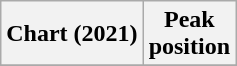<table class="wikitable sortable plainrowheaders" style="text-align:center">
<tr>
<th scope="col">Chart (2021)</th>
<th scope="col">Peak<br>position</th>
</tr>
<tr>
</tr>
</table>
